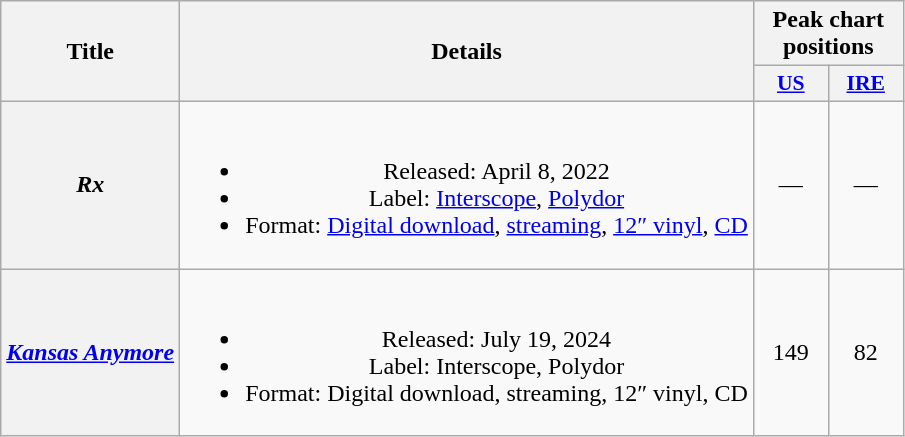<table class="wikitable plainrowheaders" style="text-align:center">
<tr>
<th scope="col" rowspan="2">Title</th>
<th scope="col" rowspan="2">Details</th>
<th scope="col" colspan="2">Peak chart positions</th>
</tr>
<tr>
<th scope="col" style="width:3em;font-size:90%;"><a href='#'>US</a><br></th>
<th scope="col" style="width:3em;font-size:90%;"><a href='#'>IRE</a><br></th>
</tr>
<tr>
<th scope="row"><em>Rx</em></th>
<td><br><ul><li>Released: April 8, 2022</li><li>Label: <a href='#'>Interscope</a>, <a href='#'>Polydor</a></li><li>Format: <a href='#'>Digital download</a>, <a href='#'>streaming</a>, <a href='#'>12″ vinyl</a>, <a href='#'>CD</a></li></ul></td>
<td>—</td>
<td>—</td>
</tr>
<tr>
<th scope="row"><a href='#'><em>Kansas Anymore</em></a></th>
<td><br><ul><li>Released: July 19, 2024</li><li>Label: Interscope, Polydor</li><li>Format: Digital download, streaming, 12″ vinyl, CD</li></ul></td>
<td>149</td>
<td>82</td>
</tr>
</table>
